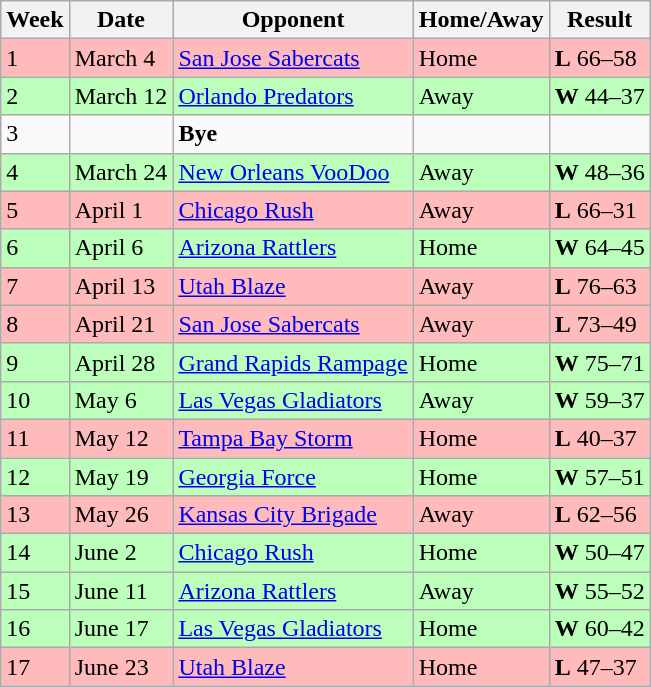<table class="wikitable">
<tr>
<th>Week</th>
<th>Date</th>
<th>Opponent</th>
<th>Home/Away</th>
<th>Result</th>
</tr>
<tr bgcolor="ffbbbb">
<td>1</td>
<td>March 4</td>
<td><a href='#'>San Jose Sabercats</a></td>
<td>Home</td>
<td><strong>L</strong> 66–58</td>
</tr>
<tr bgcolor="bbffbb">
<td>2</td>
<td>March 12</td>
<td><a href='#'>Orlando Predators</a></td>
<td>Away</td>
<td><strong>W</strong> 44–37</td>
</tr>
<tr>
<td>3</td>
<td></td>
<td><strong>Bye</strong></td>
<td></td>
<td></td>
</tr>
<tr bgcolor="bbffbb">
<td>4</td>
<td>March 24</td>
<td><a href='#'>New Orleans VooDoo</a></td>
<td>Away</td>
<td><strong>W</strong> 48–36</td>
</tr>
<tr bgcolor="ffbbbb">
<td>5</td>
<td>April 1</td>
<td><a href='#'>Chicago Rush</a></td>
<td>Away</td>
<td><strong>L</strong> 66–31</td>
</tr>
<tr bgcolor="bbffbb">
<td>6</td>
<td>April 6</td>
<td><a href='#'>Arizona Rattlers</a></td>
<td>Home</td>
<td><strong>W</strong> 64–45</td>
</tr>
<tr bgcolor="ffbbbb">
<td>7</td>
<td>April 13</td>
<td><a href='#'>Utah Blaze</a></td>
<td>Away</td>
<td><strong>L</strong> 76–63</td>
</tr>
<tr bgcolor="ffbbbb">
<td>8</td>
<td>April 21</td>
<td><a href='#'>San Jose Sabercats</a></td>
<td>Away</td>
<td><strong>L</strong> 73–49</td>
</tr>
<tr bgcolor="bbffbb">
<td>9</td>
<td>April 28</td>
<td><a href='#'>Grand Rapids Rampage</a></td>
<td>Home</td>
<td><strong>W</strong> 75–71</td>
</tr>
<tr bgcolor="bbffbb">
<td>10</td>
<td>May 6</td>
<td><a href='#'>Las Vegas Gladiators</a></td>
<td>Away</td>
<td><strong>W</strong> 59–37</td>
</tr>
<tr bgcolor="ffbbbb">
<td>11</td>
<td>May 12</td>
<td><a href='#'>Tampa Bay Storm</a></td>
<td>Home</td>
<td><strong>L</strong> 40–37</td>
</tr>
<tr bgcolor="bbffbb">
<td>12</td>
<td>May 19</td>
<td><a href='#'>Georgia Force</a></td>
<td>Home</td>
<td><strong>W</strong> 57–51</td>
</tr>
<tr bgcolor="ffbbbb">
<td>13</td>
<td>May 26</td>
<td><a href='#'>Kansas City Brigade</a></td>
<td>Away</td>
<td><strong>L</strong> 62–56</td>
</tr>
<tr bgcolor="bbffbb">
<td>14</td>
<td>June 2</td>
<td><a href='#'>Chicago Rush</a></td>
<td>Home</td>
<td><strong>W</strong> 50–47</td>
</tr>
<tr bgcolor="bbffbb">
<td>15</td>
<td>June 11</td>
<td><a href='#'>Arizona Rattlers</a></td>
<td>Away</td>
<td><strong>W</strong> 55–52</td>
</tr>
<tr bgcolor="bbffbb">
<td>16</td>
<td>June 17</td>
<td><a href='#'>Las Vegas Gladiators</a></td>
<td>Home</td>
<td><strong>W</strong> 60–42</td>
</tr>
<tr bgcolor="ffbbbb">
<td>17</td>
<td>June 23</td>
<td><a href='#'>Utah Blaze</a></td>
<td>Home</td>
<td><strong>L</strong> 47–37</td>
</tr>
</table>
